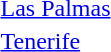<table>
<tr>
<td><a href='#'>Las Palmas</a></td>
<td></td>
</tr>
<tr>
<td><a href='#'>Tenerife</a></td>
<td></td>
</tr>
</table>
